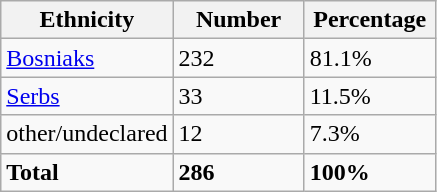<table class="wikitable">
<tr>
<th width="100px">Ethnicity</th>
<th width="80px">Number</th>
<th width="80px">Percentage</th>
</tr>
<tr>
<td><a href='#'>Bosniaks</a></td>
<td>232</td>
<td>81.1%</td>
</tr>
<tr>
<td><a href='#'>Serbs</a></td>
<td>33</td>
<td>11.5%</td>
</tr>
<tr>
<td>other/undeclared</td>
<td>12</td>
<td>7.3%</td>
</tr>
<tr>
<td><strong>Total</strong></td>
<td><strong>286</strong></td>
<td><strong>100%</strong></td>
</tr>
</table>
